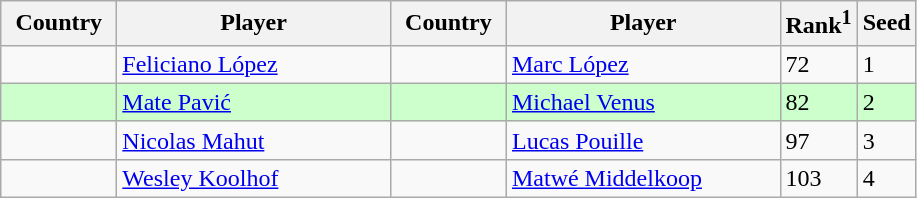<table class="sortable wikitable">
<tr>
<th width="70">Country</th>
<th width="175">Player</th>
<th width="70">Country</th>
<th width="175">Player</th>
<th>Rank<sup>1</sup></th>
<th>Seed</th>
</tr>
<tr>
<td></td>
<td><a href='#'>Feliciano López</a></td>
<td></td>
<td><a href='#'>Marc López</a></td>
<td>72</td>
<td>1</td>
</tr>
<tr style="background:#cfc;">
<td></td>
<td><a href='#'>Mate Pavić</a></td>
<td></td>
<td><a href='#'>Michael Venus</a></td>
<td>82</td>
<td>2</td>
</tr>
<tr>
<td></td>
<td><a href='#'>Nicolas Mahut</a></td>
<td></td>
<td><a href='#'>Lucas Pouille</a></td>
<td>97</td>
<td>3</td>
</tr>
<tr>
<td></td>
<td><a href='#'>Wesley Koolhof</a></td>
<td></td>
<td><a href='#'>Matwé Middelkoop</a></td>
<td>103</td>
<td>4</td>
</tr>
</table>
